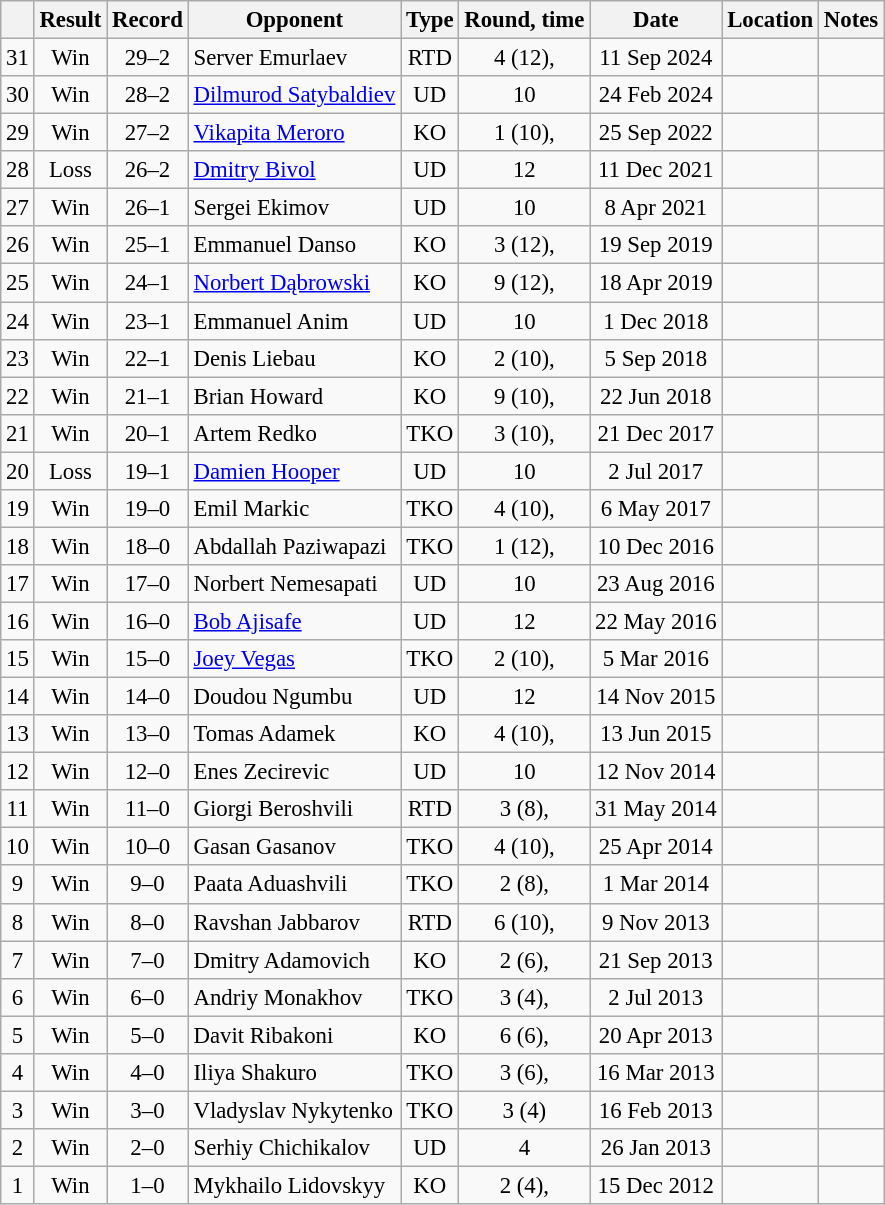<table class="wikitable" style="text-align:center; font-size:95%">
<tr>
<th></th>
<th>Result</th>
<th>Record</th>
<th>Opponent</th>
<th>Type</th>
<th>Round, time</th>
<th>Date</th>
<th>Location</th>
<th>Notes</th>
</tr>
<tr>
<td>31</td>
<td>Win</td>
<td>29–2</td>
<td align=left> Server Emurlaev</td>
<td>RTD</td>
<td>4 (12), </td>
<td>11 Sep 2024</td>
<td align=left></td>
<td></td>
</tr>
<tr>
<td>30</td>
<td>Win</td>
<td>28–2</td>
<td align=left> <a href='#'>Dilmurod Satybaldiev</a></td>
<td>UD</td>
<td>10</td>
<td>24 Feb 2024</td>
<td align=left></td>
<td></td>
</tr>
<tr>
<td>29</td>
<td>Win</td>
<td>27–2</td>
<td style="text-align:left;"> <a href='#'>Vikapita Meroro</a></td>
<td>KO</td>
<td>1 (10), </td>
<td>25 Sep 2022</td>
<td style="text-align:left;"> </td>
<td></td>
</tr>
<tr>
<td>28</td>
<td>Loss</td>
<td>26–2</td>
<td style="text-align:left;"> <a href='#'>Dmitry Bivol</a></td>
<td>UD</td>
<td>12</td>
<td>11 Dec 2021</td>
<td style="text-align:left;"> </td>
<td style="text-align:left;"></td>
</tr>
<tr>
<td>27</td>
<td>Win</td>
<td>26–1</td>
<td align=left> Sergei Ekimov</td>
<td>UD</td>
<td>10</td>
<td>8 Apr 2021</td>
<td align=left></td>
<td align=left></td>
</tr>
<tr>
<td>26</td>
<td>Win</td>
<td>25–1</td>
<td align=left> Emmanuel Danso</td>
<td>KO</td>
<td>3 (12), </td>
<td>19 Sep 2019</td>
<td align=left></td>
<td align=left></td>
</tr>
<tr>
<td>25</td>
<td>Win</td>
<td>24–1</td>
<td align=left> <a href='#'>Norbert Dąbrowski</a></td>
<td>KO</td>
<td>9 (12), </td>
<td>18 Apr 2019</td>
<td align=left></td>
<td align=left></td>
</tr>
<tr>
<td>24</td>
<td>Win</td>
<td>23–1</td>
<td align=left> Emmanuel Anim</td>
<td>UD</td>
<td>10</td>
<td>1 Dec 2018</td>
<td align=left></td>
<td align=left></td>
</tr>
<tr>
<td>23</td>
<td>Win</td>
<td>22–1</td>
<td align=left> Denis Liebau</td>
<td>KO</td>
<td>2 (10), </td>
<td>5 Sep 2018</td>
<td align=left></td>
<td align=left></td>
</tr>
<tr>
<td>22</td>
<td>Win</td>
<td>21–1</td>
<td align=left> Brian Howard</td>
<td>KO</td>
<td>9 (10), </td>
<td>22 Jun 2018</td>
<td align=left></td>
<td align=left></td>
</tr>
<tr>
<td>21</td>
<td>Win</td>
<td>20–1</td>
<td align=left> Artem Redko</td>
<td>TKO</td>
<td>3 (10), </td>
<td>21 Dec 2017</td>
<td align=left></td>
<td></td>
</tr>
<tr>
<td>20</td>
<td>Loss</td>
<td>19–1</td>
<td align=left> <a href='#'>Damien Hooper</a></td>
<td>UD</td>
<td>10</td>
<td>2 Jul 2017</td>
<td align=left></td>
<td align=left></td>
</tr>
<tr>
<td>19</td>
<td>Win</td>
<td>19–0</td>
<td align=left> Emil Markic</td>
<td>TKO</td>
<td>4 (10), </td>
<td>6 May 2017</td>
<td align=left></td>
<td align=left></td>
</tr>
<tr>
<td>18</td>
<td>Win</td>
<td>18–0</td>
<td align=left> Abdallah Paziwapazi</td>
<td>TKO</td>
<td>1 (12), </td>
<td>10 Dec 2016</td>
<td align=left></td>
<td></td>
</tr>
<tr>
<td>17</td>
<td>Win</td>
<td>17–0</td>
<td align=left> Norbert Nemesapati</td>
<td>UD</td>
<td>10</td>
<td>23 Aug 2016</td>
<td align=left></td>
<td></td>
</tr>
<tr>
<td>16</td>
<td>Win</td>
<td>16–0</td>
<td align=left> <a href='#'>Bob Ajisafe</a></td>
<td>UD</td>
<td>12</td>
<td>22 May 2016</td>
<td align=left></td>
<td align=left></td>
</tr>
<tr>
<td>15</td>
<td>Win</td>
<td>15–0</td>
<td align=left> <a href='#'>Joey Vegas</a></td>
<td>TKO</td>
<td>2 (10), </td>
<td>5 Mar 2016</td>
<td align=left></td>
<td></td>
</tr>
<tr>
<td>14</td>
<td>Win</td>
<td>14–0</td>
<td align=left> Doudou Ngumbu</td>
<td>UD</td>
<td>12</td>
<td>14 Nov 2015</td>
<td align=left></td>
<td align=left></td>
</tr>
<tr>
<td>13</td>
<td>Win</td>
<td>13–0</td>
<td align=left> Tomas Adamek</td>
<td>KO</td>
<td>4 (10), </td>
<td>13 Jun 2015</td>
<td align=left></td>
<td align=left></td>
</tr>
<tr>
<td>12</td>
<td>Win</td>
<td>12–0</td>
<td align=left> Enes Zecirevic</td>
<td>UD</td>
<td>10</td>
<td>12 Nov 2014</td>
<td align=left></td>
<td align=left></td>
</tr>
<tr>
<td>11</td>
<td>Win</td>
<td>11–0</td>
<td align=left> Giorgi Beroshvili</td>
<td>RTD</td>
<td>3 (8), </td>
<td>31 May 2014</td>
<td align=left></td>
<td></td>
</tr>
<tr>
<td>10</td>
<td>Win</td>
<td>10–0</td>
<td align=left> Gasan Gasanov</td>
<td>TKO</td>
<td>4 (10), </td>
<td>25 Apr 2014</td>
<td align=left></td>
<td align=left></td>
</tr>
<tr>
<td>9</td>
<td>Win</td>
<td>9–0</td>
<td align=left> Paata Aduashvili</td>
<td>TKO</td>
<td>2 (8), </td>
<td>1 Mar 2014</td>
<td align=left></td>
<td></td>
</tr>
<tr>
<td>8</td>
<td>Win</td>
<td>8–0</td>
<td align=left> Ravshan Jabbarov</td>
<td>RTD</td>
<td>6 (10), </td>
<td>9 Nov 2013</td>
<td align=left></td>
<td align=left></td>
</tr>
<tr>
<td>7</td>
<td>Win</td>
<td>7–0</td>
<td align=left> Dmitry Adamovich</td>
<td>KO</td>
<td>2 (6), </td>
<td>21 Sep 2013</td>
<td align=left></td>
<td></td>
</tr>
<tr>
<td>6</td>
<td>Win</td>
<td>6–0</td>
<td align=left> Andriy Monakhov</td>
<td>TKO</td>
<td>3 (4), </td>
<td>2 Jul 2013</td>
<td align=left></td>
<td></td>
</tr>
<tr>
<td>5</td>
<td>Win</td>
<td>5–0</td>
<td align=left> Davit Ribakoni</td>
<td>KO</td>
<td>6 (6), </td>
<td>20 Apr 2013</td>
<td align=left></td>
<td></td>
</tr>
<tr>
<td>4</td>
<td>Win</td>
<td>4–0</td>
<td align=left> Iliya Shakuro</td>
<td>TKO</td>
<td>3 (6), </td>
<td>16 Mar 2013</td>
<td align=left></td>
<td></td>
</tr>
<tr>
<td>3</td>
<td>Win</td>
<td>3–0</td>
<td align=left> Vladyslav Nykytenko</td>
<td>TKO</td>
<td>3 (4)</td>
<td>16 Feb 2013</td>
<td align=left></td>
<td></td>
</tr>
<tr>
<td>2</td>
<td>Win</td>
<td>2–0</td>
<td align=left> Serhiy Chichikalov</td>
<td>UD</td>
<td>4</td>
<td>26 Jan 2013</td>
<td align=left></td>
<td></td>
</tr>
<tr>
<td>1</td>
<td>Win</td>
<td>1–0</td>
<td align=left> Mykhailo Lidovskyy</td>
<td>KO</td>
<td>2 (4), </td>
<td>15 Dec 2012</td>
<td align=left></td>
<td></td>
</tr>
</table>
